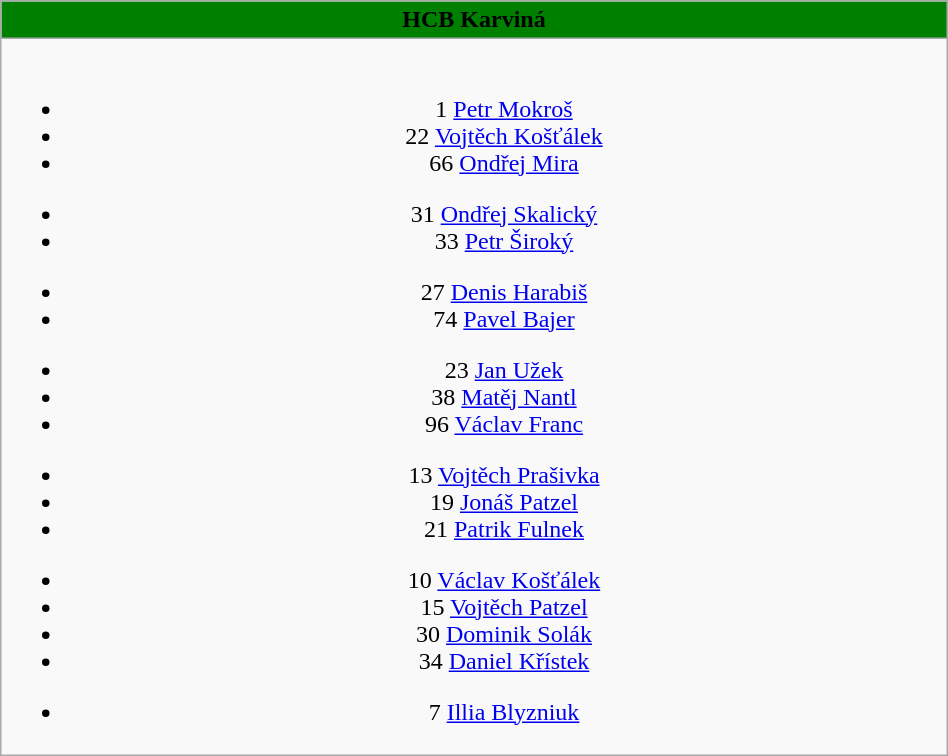<table class="wikitable" style="font-size:100%; text-align:center;" width=50%>
<tr>
<th colspan=5 style="background-color:green;color:#000000;text-align:center;"> HCB Karviná</th>
</tr>
<tr>
<td><br>
<ul><li>1  <a href='#'>Petr Mokroš</a></li><li>22  <a href='#'>Vojtěch Košťálek</a></li><li>66  <a href='#'>Ondřej Mira</a></li></ul><ul><li>31  <a href='#'>Ondřej Skalický</a></li><li>33  <a href='#'>Petr Široký</a></li></ul><ul><li>27  <a href='#'>Denis Harabiš</a></li><li>74  <a href='#'>Pavel Bajer</a></li></ul><ul><li>23  <a href='#'>Jan Užek</a></li><li>38  <a href='#'>Matěj Nantl</a></li><li>96  <a href='#'>Václav Franc</a></li></ul><ul><li>13  <a href='#'>Vojtěch Prašivka</a></li><li>19  <a href='#'>Jonáš Patzel</a></li><li>21  <a href='#'>Patrik Fulnek</a></li></ul><ul><li>10  <a href='#'>Václav Košťálek</a></li><li>15  <a href='#'>Vojtěch Patzel</a></li><li>30  <a href='#'>Dominik Solák</a></li><li>34  <a href='#'>Daniel Křístek</a></li></ul><ul><li>7  <a href='#'>Illia Blyzniuk</a></li></ul></td>
</tr>
</table>
